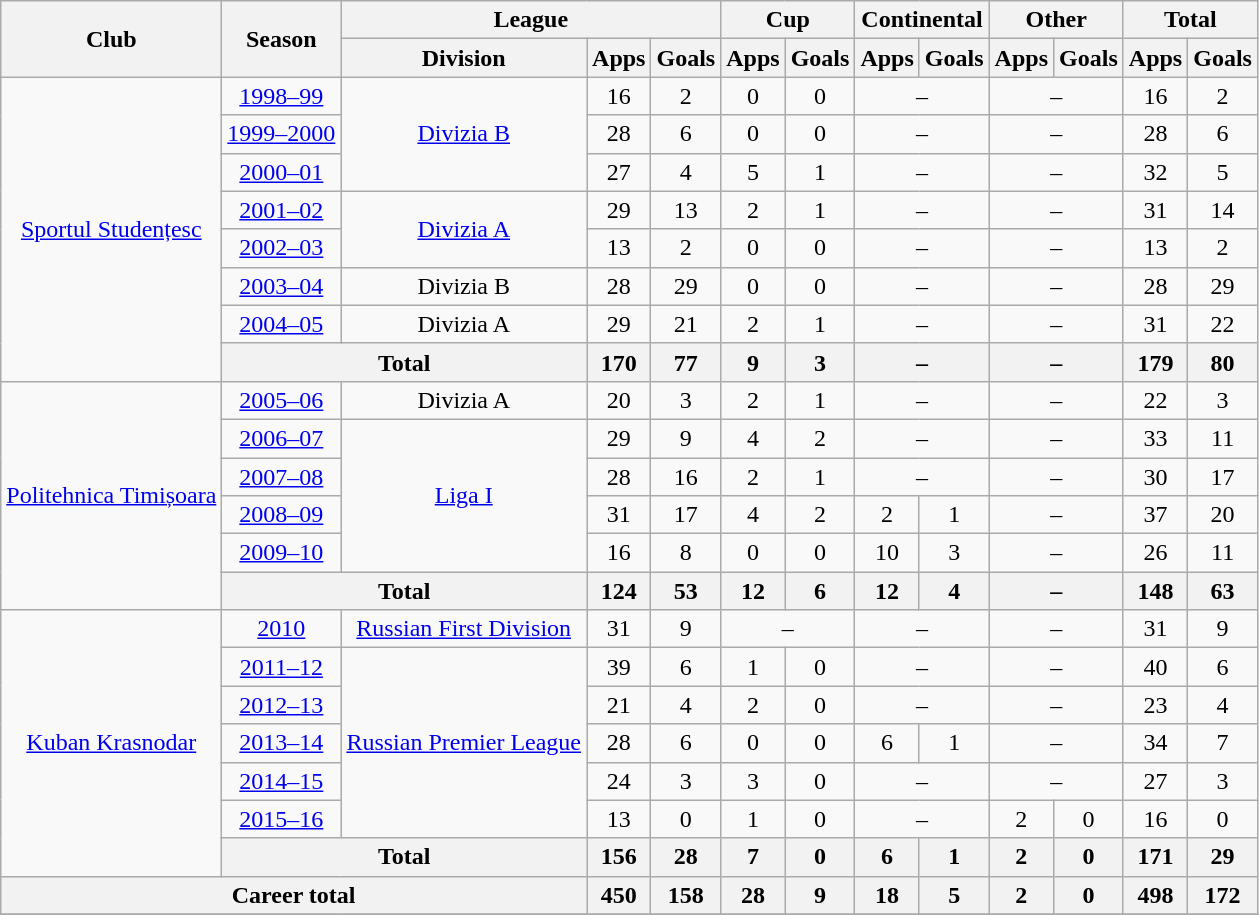<table class="wikitable" style="text-align:center">
<tr>
<th rowspan=2>Club</th>
<th rowspan=2>Season</th>
<th colspan=3>League</th>
<th colspan=2>Cup</th>
<th colspan=2>Continental</th>
<th colspan=2>Other</th>
<th colspan=2>Total</th>
</tr>
<tr>
<th>Division</th>
<th>Apps</th>
<th>Goals</th>
<th>Apps</th>
<th>Goals</th>
<th>Apps</th>
<th>Goals</th>
<th>Apps</th>
<th>Goals</th>
<th>Apps</th>
<th>Goals</th>
</tr>
<tr>
<td rowspan="8"><a href='#'>Sportul Studențesc</a></td>
<td><a href='#'>1998–99</a></td>
<td rowspan=3><a href='#'>Divizia B</a></td>
<td>16</td>
<td>2</td>
<td>0</td>
<td>0</td>
<td colspan=2>–</td>
<td colspan=2>–</td>
<td>16</td>
<td>2</td>
</tr>
<tr>
<td><a href='#'>1999–2000</a></td>
<td>28</td>
<td>6</td>
<td>0</td>
<td>0</td>
<td colspan=2>–</td>
<td colspan=2>–</td>
<td>28</td>
<td>6</td>
</tr>
<tr>
<td><a href='#'>2000–01</a></td>
<td>27</td>
<td>4</td>
<td>5</td>
<td>1</td>
<td colspan=2>–</td>
<td colspan=2>–</td>
<td>32</td>
<td>5</td>
</tr>
<tr>
<td><a href='#'>2001–02</a></td>
<td rowspan=2><a href='#'>Divizia A</a></td>
<td>29</td>
<td>13</td>
<td>2</td>
<td>1</td>
<td colspan=2>–</td>
<td colspan=2>–</td>
<td>31</td>
<td>14</td>
</tr>
<tr>
<td><a href='#'>2002–03</a></td>
<td>13</td>
<td>2</td>
<td>0</td>
<td>0</td>
<td colspan=2>–</td>
<td colspan=2>–</td>
<td>13</td>
<td>2</td>
</tr>
<tr>
<td><a href='#'>2003–04</a></td>
<td rowspan=1>Divizia B</td>
<td>28</td>
<td>29</td>
<td>0</td>
<td>0</td>
<td colspan=2>–</td>
<td colspan=2>–</td>
<td>28</td>
<td>29</td>
</tr>
<tr>
<td><a href='#'>2004–05</a></td>
<td rowspan=1>Divizia A</td>
<td>29</td>
<td>21</td>
<td>2</td>
<td>1</td>
<td colspan=2>–</td>
<td colspan=2>–</td>
<td>31</td>
<td>22</td>
</tr>
<tr>
<th colspan=2>Total</th>
<th>170</th>
<th>77</th>
<th>9</th>
<th>3</th>
<th colspan=2>–</th>
<th colspan=2>–</th>
<th>179</th>
<th>80</th>
</tr>
<tr>
<td rowspan="6"><a href='#'>Politehnica Timișoara</a></td>
<td><a href='#'>2005–06</a></td>
<td rowspan=1>Divizia A</td>
<td>20</td>
<td>3</td>
<td>2</td>
<td>1</td>
<td colspan=2>–</td>
<td colspan=2>–</td>
<td>22</td>
<td>3</td>
</tr>
<tr>
<td><a href='#'>2006–07</a></td>
<td rowspan=4><a href='#'>Liga I</a></td>
<td>29</td>
<td>9</td>
<td>4</td>
<td>2</td>
<td colspan=2>–</td>
<td colspan=2>–</td>
<td>33</td>
<td>11</td>
</tr>
<tr>
<td><a href='#'>2007–08</a></td>
<td>28</td>
<td>16</td>
<td>2</td>
<td>1</td>
<td colspan=2>–</td>
<td colspan=2>–</td>
<td>30</td>
<td>17</td>
</tr>
<tr>
<td><a href='#'>2008–09</a></td>
<td>31</td>
<td>17</td>
<td>4</td>
<td>2</td>
<td>2</td>
<td>1</td>
<td colspan=2>–</td>
<td>37</td>
<td>20</td>
</tr>
<tr>
<td><a href='#'>2009–10</a></td>
<td>16</td>
<td>8</td>
<td>0</td>
<td>0</td>
<td>10</td>
<td>3</td>
<td colspan=2>–</td>
<td>26</td>
<td>11</td>
</tr>
<tr>
<th colspan=2>Total</th>
<th>124</th>
<th>53</th>
<th>12</th>
<th>6</th>
<th>12</th>
<th>4</th>
<th colspan=2>–</th>
<th>148</th>
<th>63</th>
</tr>
<tr>
<td rowspan="7"><a href='#'>Kuban Krasnodar</a></td>
<td><a href='#'>2010</a></td>
<td rowspan=1><a href='#'>Russian First Division</a></td>
<td>31</td>
<td>9</td>
<td colspan=2>–</td>
<td colspan=2>–</td>
<td colspan=2>–</td>
<td>31</td>
<td>9</td>
</tr>
<tr>
<td><a href='#'>2011–12</a></td>
<td rowspan=5><a href='#'>Russian Premier League</a></td>
<td>39</td>
<td>6</td>
<td>1</td>
<td>0</td>
<td colspan=2>–</td>
<td colspan=2>–</td>
<td>40</td>
<td>6</td>
</tr>
<tr>
<td><a href='#'>2012–13</a></td>
<td>21</td>
<td>4</td>
<td>2</td>
<td>0</td>
<td colspan=2>–</td>
<td colspan=2>–</td>
<td>23</td>
<td>4</td>
</tr>
<tr>
<td><a href='#'>2013–14</a></td>
<td>28</td>
<td>6</td>
<td>0</td>
<td>0</td>
<td>6</td>
<td>1</td>
<td colspan=2>–</td>
<td>34</td>
<td>7</td>
</tr>
<tr>
<td><a href='#'>2014–15</a></td>
<td>24</td>
<td>3</td>
<td>3</td>
<td>0</td>
<td colspan=2>–</td>
<td colspan=2>–</td>
<td>27</td>
<td>3</td>
</tr>
<tr>
<td><a href='#'>2015–16</a></td>
<td>13</td>
<td>0</td>
<td>1</td>
<td>0</td>
<td colspan=2>–</td>
<td>2</td>
<td>0</td>
<td>16</td>
<td>0</td>
</tr>
<tr>
<th colspan=2>Total</th>
<th>156</th>
<th>28</th>
<th>7</th>
<th>0</th>
<th>6</th>
<th>1</th>
<th>2</th>
<th>0</th>
<th>171</th>
<th>29</th>
</tr>
<tr>
<th colspan=3>Career total</th>
<th>450</th>
<th>158</th>
<th>28</th>
<th>9</th>
<th>18</th>
<th>5</th>
<th>2</th>
<th>0</th>
<th>498</th>
<th>172</th>
</tr>
<tr>
</tr>
</table>
